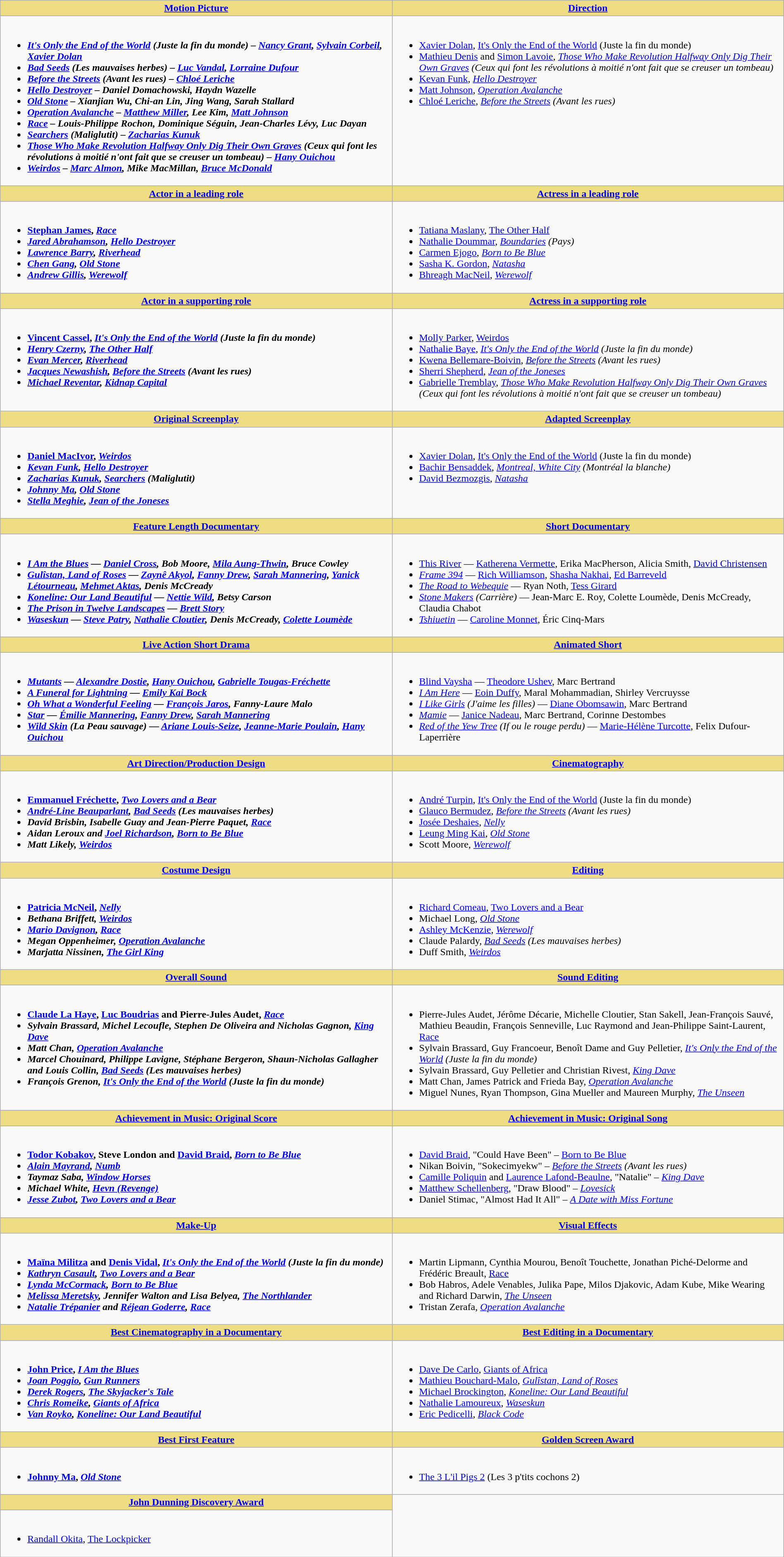<table class=wikitable width="100%">
<tr>
<th style="background:#EEDD82; width:50%"><a href='#'>Motion Picture</a></th>
<th style="background:#EEDD82; width:50%"><a href='#'>Direction</a></th>
</tr>
<tr>
<td valign="top"><br><ul><li> <strong><em><a href='#'>It's Only the End of the World</a> (Juste la fin du monde)<em> – <a href='#'>Nancy Grant</a>, <a href='#'>Sylvain Corbeil</a>, <a href='#'>Xavier Dolan</a><strong></li><li></em><a href='#'>Bad Seeds</a> (Les mauvaises herbes)<em> – <a href='#'>Luc Vandal</a>, <a href='#'>Lorraine Dufour</a></li><li></em><a href='#'>Before the Streets</a> (Avant les rues)<em> – <a href='#'>Chloé Leriche</a></li><li></em><a href='#'>Hello Destroyer</a><em> – Daniel Domachowski, Haydn Wazelle</li><li></em><a href='#'>Old Stone</a><em> – Xianjian Wu, Chi-an Lin, Jing Wang, Sarah Stallard</li><li></em><a href='#'>Operation Avalanche</a><em> – <a href='#'>Matthew Miller</a>, Lee Kim, <a href='#'>Matt Johnson</a></li><li></em><a href='#'>Race</a><em> – Louis-Philippe Rochon, Dominique Séguin, Jean-Charles Lévy, Luc Dayan</li><li></em><a href='#'>Searchers</a> (Maliglutit)<em> – <a href='#'>Zacharias Kunuk</a></li><li></em><a href='#'>Those Who Make Revolution Halfway Only Dig Their Own Graves</a> (Ceux qui font les révolutions à moitié n'ont fait que se creuser un tombeau)<em> – <a href='#'>Hany Ouichou</a></li><li></em><a href='#'>Weirdos</a><em> – <a href='#'>Marc Almon</a>, Mike MacMillan, <a href='#'>Bruce McDonald</a></li></ul></td>
<td valign="top"><br><ul><li> </strong><a href='#'>Xavier Dolan</a>, </em><a href='#'>It's Only the End of the World</a> (Juste la fin du monde)</em></strong></li><li><a href='#'>Mathieu Denis</a> and <a href='#'>Simon Lavoie</a>, <em><a href='#'>Those Who Make Revolution Halfway Only Dig Their Own Graves</a> (Ceux qui font les révolutions à moitié n'ont fait que se creuser un tombeau)</em></li><li><a href='#'>Kevan Funk</a>, <em><a href='#'>Hello Destroyer</a></em></li><li><a href='#'>Matt Johnson</a>, <em><a href='#'>Operation Avalanche</a></em></li><li><a href='#'>Chloé Leriche</a>, <em><a href='#'>Before the Streets</a> (Avant les rues)</em></li></ul></td>
</tr>
<tr>
<th style="background:#EEDD82; width:50%"><a href='#'>Actor in a leading role</a></th>
<th style="background:#EEDD82; width:50%"><a href='#'>Actress in a leading role</a></th>
</tr>
<tr>
<td valign="top"><br><ul><li> <strong><a href='#'>Stephan James</a>, <em><a href='#'>Race</a><strong><em></li><li><a href='#'>Jared Abrahamson</a>, </em><a href='#'>Hello Destroyer</a><em></li><li><a href='#'>Lawrence Barry</a>, </em><a href='#'>Riverhead</a><em></li><li><a href='#'>Chen Gang</a>, </em><a href='#'>Old Stone</a><em></li><li><a href='#'>Andrew Gillis</a>, </em><a href='#'>Werewolf</a><em></li></ul></td>
<td valign="top"><br><ul><li> </strong><a href='#'>Tatiana Maslany</a>, </em><a href='#'>The Other Half</a></em></strong></li><li><a href='#'>Nathalie Doummar</a>, <em><a href='#'>Boundaries</a> (Pays)</em></li><li><a href='#'>Carmen Ejogo</a>, <em><a href='#'>Born to Be Blue</a></em></li><li><a href='#'>Sasha K. Gordon</a>, <em><a href='#'>Natasha</a></em></li><li><a href='#'>Bhreagh MacNeil</a>, <em><a href='#'>Werewolf</a></em></li></ul></td>
</tr>
<tr>
<th style="background:#EEDD82; width:50%"><a href='#'>Actor in a supporting role</a></th>
<th style="background:#EEDD82; width:50%"><a href='#'>Actress in a supporting role</a></th>
</tr>
<tr>
<td valign="top"><br><ul><li> <strong><a href='#'>Vincent Cassel</a>, <em><a href='#'>It's Only the End of the World</a> (Juste la fin du monde)<strong><em></li><li><a href='#'>Henry Czerny</a>, </em><a href='#'>The Other Half</a><em></li><li><a href='#'>Evan Mercer</a>, </em><a href='#'>Riverhead</a><em></li><li><a href='#'>Jacques Newashish</a>, </em><a href='#'>Before the Streets</a> (Avant les rues)<em></li><li><a href='#'>Michael Reventar</a>, </em><a href='#'>Kidnap Capital</a><em></li></ul></td>
<td valign="top"><br><ul><li> </strong><a href='#'>Molly Parker</a>, </em><a href='#'>Weirdos</a></em></strong></li><li><a href='#'>Nathalie Baye</a>, <em><a href='#'>It's Only the End of the World</a> (Juste la fin du monde)</em></li><li><a href='#'>Kwena Bellemare-Boivin</a>, <em><a href='#'>Before the Streets</a> (Avant les rues)</em></li><li><a href='#'>Sherri Shepherd</a>, <em><a href='#'>Jean of the Joneses</a></em></li><li><a href='#'>Gabrielle Tremblay</a>, <em><a href='#'>Those Who Make Revolution Halfway Only Dig Their Own Graves</a> (Ceux qui font les révolutions à moitié n'ont fait que se creuser un tombeau)</em></li></ul></td>
</tr>
<tr>
<th style="background:#EEDD82; width:50%"><a href='#'>Original Screenplay</a></th>
<th style="background:#EEDD82; width:50%"><a href='#'>Adapted Screenplay</a></th>
</tr>
<tr>
<td valign="top"><br><ul><li> <strong><a href='#'>Daniel MacIvor</a>, <em><a href='#'>Weirdos</a><strong><em></li><li><a href='#'>Kevan Funk</a>, </em><a href='#'>Hello Destroyer</a><em></li><li><a href='#'>Zacharias Kunuk</a>, </em><a href='#'>Searchers</a> (Maliglutit)<em></li><li><a href='#'>Johnny Ma</a>, </em><a href='#'>Old Stone</a><em></li><li><a href='#'>Stella Meghie</a>, </em><a href='#'>Jean of the Joneses</a><em></li></ul></td>
<td valign="top"><br><ul><li> </strong><a href='#'>Xavier Dolan</a>, </em><a href='#'>It's Only the End of the World</a> (Juste la fin du monde)</em></strong></li><li><a href='#'>Bachir Bensaddek</a>, <em><a href='#'>Montreal, White City</a> (Montréal la blanche)</em></li><li><a href='#'>David Bezmozgis</a>, <em><a href='#'>Natasha</a></em></li></ul></td>
</tr>
<tr>
<th style="background:#EEDD82; width:50%"><a href='#'>Feature Length Documentary</a></th>
<th style="background:#EEDD82; width:50%"><a href='#'>Short Documentary</a></th>
</tr>
<tr>
<td valign="top"><br><ul><li> <strong><em><a href='#'>I Am the Blues</a><em> — <a href='#'>Daniel Cross</a>, Bob Moore, <a href='#'>Mila Aung-Thwin</a>, Bruce Cowley<strong></li><li></em><a href='#'>Gulîstan, Land of Roses</a><em> — <a href='#'>Zaynê Akyol</a>, <a href='#'>Fanny Drew</a>, <a href='#'>Sarah Mannering</a>, <a href='#'>Yanick Létourneau</a>, <a href='#'>Mehmet Aktas</a>, Denis McCready</li><li></em><a href='#'>Koneline: Our Land Beautiful</a><em> — <a href='#'>Nettie Wild</a>, Betsy Carson</li><li></em><a href='#'>The Prison in Twelve Landscapes</a><em> — <a href='#'>Brett Story</a></li><li></em><a href='#'>Waseskun</a><em> — <a href='#'>Steve Patry</a>, <a href='#'>Nathalie Cloutier</a>, Denis McCready, <a href='#'>Colette Loumède</a></li></ul></td>
<td valign="top"><br><ul><li> </em></strong><a href='#'>This River</a></em> — <a href='#'>Katherena Vermette</a>, Erika MacPherson, Alicia Smith, <a href='#'>David Christensen</a></strong></li><li><em><a href='#'>Frame 394</a></em> — <a href='#'>Rich Williamson</a>, <a href='#'>Shasha Nakhai</a>, <a href='#'>Ed Barreveld</a></li><li><em><a href='#'>The Road to Webequie</a></em> — Ryan Noth, <a href='#'>Tess Girard</a></li><li><em><a href='#'>Stone Makers</a> (Carrière)</em> — Jean-Marc E. Roy, Colette Loumède, Denis McCready, Claudia Chabot</li><li><em><a href='#'>Tshiuetin</a></em> — <a href='#'>Caroline Monnet</a>, Éric Cinq-Mars</li></ul></td>
</tr>
<tr>
<th style="background:#EEDD82; width:50%"><a href='#'>Live Action Short Drama</a></th>
<th style="background:#EEDD82; width:50%"><a href='#'>Animated Short</a></th>
</tr>
<tr>
<td valign="top"><br><ul><li> <strong><em><a href='#'>Mutants</a><em> — <a href='#'>Alexandre Dostie</a>, <a href='#'>Hany Ouichou</a>, <a href='#'>Gabrielle Tougas-Fréchette</a><strong></li><li></em><a href='#'>A Funeral for Lightning</a><em> — <a href='#'>Emily Kai Bock</a></li><li></em><a href='#'>Oh What a Wonderful Feeling</a><em> — <a href='#'>François Jaros</a>, Fanny-Laure Malo</li><li></em><a href='#'>Star</a><em> — <a href='#'>Émilie Mannering</a>, <a href='#'>Fanny Drew</a>, <a href='#'>Sarah Mannering</a></li><li></em><a href='#'>Wild Skin</a> (La Peau sauvage)<em> — <a href='#'>Ariane Louis-Seize</a>, <a href='#'>Jeanne-Marie Poulain</a>, <a href='#'>Hany Ouichou</a></li></ul></td>
<td valign="top"><br><ul><li> </em></strong><a href='#'>Blind Vaysha</a></em> — <a href='#'>Theodore Ushev</a>, Marc Bertrand</strong></li><li><em><a href='#'>I Am Here</a></em> — <a href='#'>Eoin Duffy</a>, Maral Mohammadian, Shirley Vercruysse</li><li><em><a href='#'>I Like Girls</a> (J'aime les filles)</em> — <a href='#'>Diane Obomsawin</a>, Marc Bertrand</li><li><em><a href='#'>Mamie</a></em> — <a href='#'>Janice Nadeau</a>, Marc Bertrand, Corinne Destombes</li><li><em><a href='#'>Red of the Yew Tree</a> (If ou le rouge perdu)</em> — <a href='#'>Marie-Hélène Turcotte</a>, Felix Dufour-Laperrière</li></ul></td>
</tr>
<tr>
<th style="background:#EEDD82; width:50%"><a href='#'>Art Direction/Production Design</a></th>
<th style="background:#EEDD82; width:50%"><a href='#'>Cinematography</a></th>
</tr>
<tr>
<td valign="top"><br><ul><li> <strong><a href='#'>Emmanuel Fréchette</a>, <em><a href='#'>Two Lovers and a Bear</a><strong><em></li><li><a href='#'>André-Line Beauparlant</a>, </em><a href='#'>Bad Seeds</a> (Les mauvaises herbes)<em></li><li>David Brisbin, Isabelle Guay and Jean-Pierre Paquet, </em><a href='#'>Race</a><em></li><li>Aidan Leroux and <a href='#'>Joel Richardson</a>, </em><a href='#'>Born to Be Blue</a><em></li><li>Matt Likely, </em><a href='#'>Weirdos</a><em></li></ul></td>
<td valign="top"><br><ul><li> </strong><a href='#'>André Turpin</a>, </em><a href='#'>It's Only the End of the World</a> (Juste la fin du monde)</em></strong></li><li><a href='#'>Glauco Bermudez</a>, <em><a href='#'>Before the Streets</a> (Avant les rues)</em></li><li><a href='#'>Josée Deshaies</a>, <em><a href='#'>Nelly</a></em></li><li><a href='#'>Leung Ming Kai</a>, <em><a href='#'>Old Stone</a></em></li><li>Scott Moore, <em><a href='#'>Werewolf</a></em></li></ul></td>
</tr>
<tr>
<th style="background:#EEDD82; width:50%"><a href='#'>Costume Design</a></th>
<th style="background:#EEDD82; width:50%"><a href='#'>Editing</a></th>
</tr>
<tr>
<td valign="top"><br><ul><li> <strong><a href='#'>Patricia McNeil</a>, <em><a href='#'>Nelly</a><strong><em></li><li>Bethana Briffett, </em><a href='#'>Weirdos</a><em></li><li><a href='#'>Mario Davignon</a>, </em><a href='#'>Race</a><em></li><li>Megan Oppenheimer, </em><a href='#'>Operation Avalanche</a><em></li><li>Marjatta Nissinen, </em><a href='#'>The Girl King</a><em></li></ul></td>
<td valign="top"><br><ul><li> </strong><a href='#'>Richard Comeau</a>, </em><a href='#'>Two Lovers and a Bear</a></em></strong></li><li>Michael Long, <em><a href='#'>Old Stone</a></em></li><li><a href='#'>Ashley McKenzie</a>, <em><a href='#'>Werewolf</a></em></li><li>Claude Palardy, <em><a href='#'>Bad Seeds</a> (Les mauvaises herbes)</em></li><li>Duff Smith, <em><a href='#'>Weirdos</a></em></li></ul></td>
</tr>
<tr>
<th style="background:#EEDD82; width:50%"><a href='#'>Overall Sound</a></th>
<th style="background:#EEDD82; width:50%"><a href='#'>Sound Editing</a></th>
</tr>
<tr>
<td valign="top"><br><ul><li> <strong><a href='#'>Claude La Haye</a>, <a href='#'>Luc Boudrias</a> and Pierre-Jules Audet, <em><a href='#'>Race</a><strong><em></li><li>Sylvain Brassard, Michel Lecoufle, Stephen De Oliveira and Nicholas Gagnon, </em><a href='#'>King Dave</a><em></li><li>Matt Chan, </em><a href='#'>Operation Avalanche</a><em></li><li>Marcel Chouinard, Philippe Lavigne, Stéphane Bergeron, Shaun-Nicholas Gallagher and Louis Collin, </em><a href='#'>Bad Seeds</a> (Les mauvaises herbes)<em></li><li>François Grenon, </em><a href='#'>It's Only the End of the World</a> (Juste la fin du monde)<em></li></ul></td>
<td valign="top"><br><ul><li> </strong>Pierre-Jules Audet, Jérôme Décarie, Michelle Cloutier, Stan Sakell, Jean-François Sauvé, Mathieu Beaudin, François Senneville, Luc Raymond and Jean-Philippe Saint-Laurent, </em><a href='#'>Race</a></em></strong></li><li>Sylvain Brassard, Guy Francoeur, Benoît Dame and Guy Pelletier, <em><a href='#'>It's Only the End of the World</a> (Juste la fin du monde)</em></li><li>Sylvain Brassard, Guy Pelletier and Christian Rivest, <em><a href='#'>King Dave</a></em></li><li>Matt Chan, James Patrick and Frieda Bay, <em><a href='#'>Operation Avalanche</a></em></li><li>Miguel Nunes, Ryan Thompson, Gina Mueller and Maureen Murphy, <em><a href='#'>The Unseen</a></em></li></ul></td>
</tr>
<tr>
<th style="background:#EEDD82; width:50%"><a href='#'>Achievement in Music: Original Score</a></th>
<th style="background:#EEDD82; width:50%"><a href='#'>Achievement in Music: Original Song</a></th>
</tr>
<tr>
<td valign="top"><br><ul><li> <strong><a href='#'>Todor Kobakov</a>, Steve London and <a href='#'>David Braid</a>, <em><a href='#'>Born to Be Blue</a><strong><em></li><li><a href='#'>Alain Mayrand</a>, </em><a href='#'>Numb</a><em></li><li>Taymaz Saba, </em><a href='#'>Window Horses</a><em></li><li>Michael White, </em><a href='#'>Hevn (Revenge)</a><em></li><li><a href='#'>Jesse Zubot</a>, </em><a href='#'>Two Lovers and a Bear</a><em></li></ul></td>
<td valign="top"><br><ul><li> </strong><a href='#'>David Braid</a>, "Could Have Been" – </em><a href='#'>Born to Be Blue</a></em></strong></li><li>Nikan Boivin, "Sokecimyekw" – <em><a href='#'>Before the Streets</a> (Avant les rues)</em></li><li><a href='#'>Camille Poliquin</a> and <a href='#'>Laurence Lafond-Beaulne</a>, "Natalie" – <em><a href='#'>King Dave</a></em></li><li><a href='#'>Matthew Schellenberg</a>, "Draw Blood" – <em><a href='#'>Lovesick</a></em></li><li>Daniel Stimac, "Almost Had It All" – <em><a href='#'>A Date with Miss Fortune</a></em></li></ul></td>
</tr>
<tr>
<th style="background:#EEDD82; width:50%"><a href='#'>Make-Up</a></th>
<th style="background:#EEDD82; width:50%"><a href='#'>Visual Effects</a></th>
</tr>
<tr>
<td valign="top"><br><ul><li> <strong><a href='#'>Maïna Militza</a> and <a href='#'>Denis Vidal</a>, <em><a href='#'>It's Only the End of the World</a> (Juste la fin du monde)<strong><em></li><li><a href='#'>Kathryn Casault</a>, </em><a href='#'>Two Lovers and a Bear</a><em></li><li><a href='#'>Lynda McCormack</a>, </em><a href='#'>Born to Be Blue</a><em></li><li><a href='#'>Melissa Meretsky</a>, Jennifer Walton and Lisa Belyea, </em><a href='#'>The Northlander</a><em></li><li><a href='#'>Natalie Trépanier</a> and <a href='#'>Réjean Goderre</a>, </em><a href='#'>Race</a><em></li></ul></td>
<td valign="top"><br><ul><li> </strong>Martin Lipmann, Cynthia Mourou, Benoît Touchette, Jonathan Piché-Delorme and Frédéric Breault, </em><a href='#'>Race</a></em></strong></li><li>Bob Habros, Adele Venables, Julika Pape, Milos Djakovic, Adam Kube, Mike Wearing and Richard Darwin, <em><a href='#'>The Unseen</a></em></li><li>Tristan Zerafa, <em><a href='#'>Operation Avalanche</a></em></li></ul></td>
</tr>
<tr>
<th style="background:#EEDD82; width:50%"><a href='#'>Best Cinematography in a Documentary</a></th>
<th style="background:#EEDD82; width:50%"><a href='#'>Best Editing in a Documentary</a></th>
</tr>
<tr>
<td valign="top"><br><ul><li> <strong><a href='#'>John Price</a>, <em><a href='#'>I Am the Blues</a><strong><em></li><li><a href='#'>Joan Poggio</a>, </em><a href='#'>Gun Runners</a><em></li><li><a href='#'>Derek Rogers</a>, </em><a href='#'>The Skyjacker's Tale</a><em></li><li><a href='#'>Chris Romeike</a>, </em><a href='#'>Giants of Africa</a><em></li><li><a href='#'>Van Royko</a>, </em><a href='#'>Koneline: Our Land Beautiful</a><em></li></ul></td>
<td valign="top"><br><ul><li> </strong><a href='#'>Dave De Carlo</a>, </em><a href='#'>Giants of Africa</a></em></strong></li><li><a href='#'>Mathieu Bouchard-Malo</a>, <em><a href='#'>Gulîstan, Land of Roses</a></em></li><li><a href='#'>Michael Brockington</a>, <em><a href='#'>Koneline: Our Land Beautiful</a></em></li><li><a href='#'>Nathalie Lamoureux</a>, <em><a href='#'>Waseskun</a></em></li><li><a href='#'>Eric Pedicelli</a>, <em><a href='#'>Black Code</a></em></li></ul></td>
</tr>
<tr>
<th style="background:#EEDD82; width:50%"><a href='#'>Best First Feature</a></th>
<th style="background:#EEDD82; width:50%"><a href='#'>Golden Screen Award</a></th>
</tr>
<tr>
<td valign="top"><br><ul><li> <strong><a href='#'>Johnny Ma</a>, <em><a href='#'>Old Stone</a><strong><em></li></ul></td>
<td valign="top"><br><ul><li> </em></strong><a href='#'>The 3 L'il Pigs 2</a> (Les 3 p'tits cochons 2)<strong><em></li></ul></td>
</tr>
<tr>
<th style="background:#EEDD82; width:50%"><a href='#'>John Dunning Discovery Award</a></th>
</tr>
<tr>
<td valign="top"><br><ul><li> </strong><a href='#'>Randall Okita</a>, </em><a href='#'>The Lockpicker</a></em></strong></li></ul></td>
</tr>
</table>
